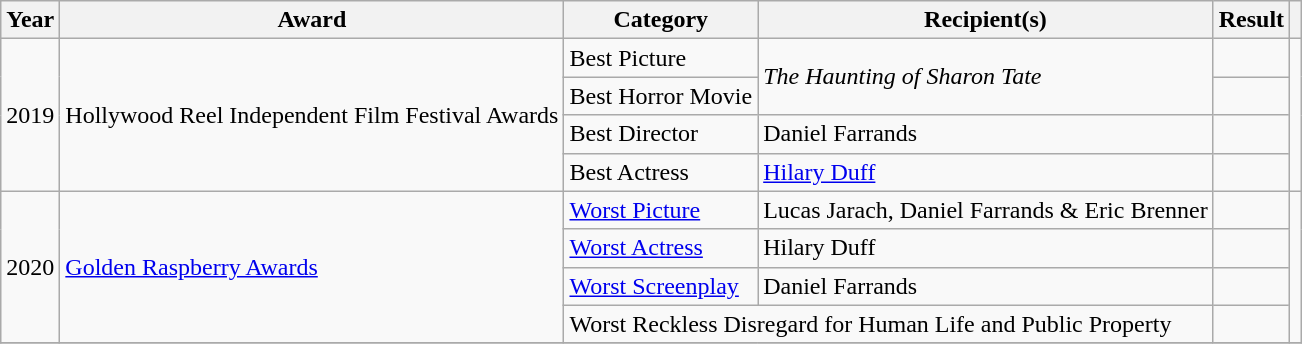<table class="wikitable sortable">
<tr>
<th>Year</th>
<th>Award</th>
<th>Category</th>
<th>Recipient(s)</th>
<th>Result</th>
<th class="unsortable"></th>
</tr>
<tr>
<td rowspan="4" style="text-align:center;">2019</td>
<td rowspan="4">Hollywood Reel Independent Film Festival Awards</td>
<td>Best Picture</td>
<td rowspan="2"><em>The Haunting of Sharon Tate</em></td>
<td></td>
<td rowspan="4" align="center"></td>
</tr>
<tr>
<td>Best Horror Movie</td>
<td></td>
</tr>
<tr>
<td>Best Director</td>
<td>Daniel Farrands</td>
<td></td>
</tr>
<tr>
<td>Best Actress</td>
<td><a href='#'>Hilary Duff</a></td>
<td></td>
</tr>
<tr>
<td rowspan="4" style="text-align:center;">2020</td>
<td rowspan="4"><a href='#'>Golden Raspberry Awards</a></td>
<td><a href='#'>Worst Picture</a></td>
<td>Lucas Jarach, Daniel Farrands & Eric Brenner</td>
<td></td>
<td rowspan="4" align="center"></td>
</tr>
<tr>
<td><a href='#'>Worst Actress</a></td>
<td>Hilary Duff</td>
<td></td>
</tr>
<tr>
<td><a href='#'>Worst Screenplay</a></td>
<td>Daniel Farrands</td>
<td></td>
</tr>
<tr>
<td colspan=2>Worst Reckless Disregard for Human Life and Public Property</td>
<td></td>
</tr>
<tr>
</tr>
</table>
